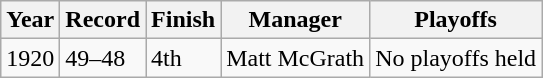<table class=wikitable>
<tr>
<th>Year</th>
<th>Record</th>
<th>Finish</th>
<th>Manager</th>
<th>Playoffs</th>
</tr>
<tr>
<td>1920</td>
<td>49–48</td>
<td>4th</td>
<td>Matt McGrath</td>
<td>No playoffs held</td>
</tr>
</table>
